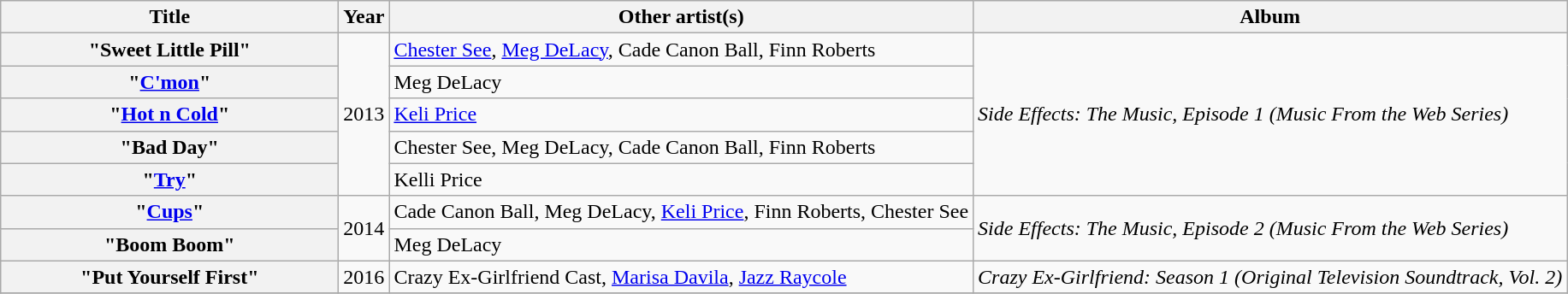<table class="wikitable plainrowheaders">
<tr>
<th scope="col" style="width:16em;">Title</th>
<th scope="col">Year</th>
<th scope="col">Other artist(s)</th>
<th scope="col">Album</th>
</tr>
<tr>
<th scope="row">"Sweet Little Pill"</th>
<td rowspan="5">2013</td>
<td><a href='#'>Chester See</a>, <a href='#'>Meg DeLacy</a>, Cade Canon Ball, Finn Roberts</td>
<td rowspan="5"><em>Side Effects: The Music, Episode 1 (Music From the Web Series)</em></td>
</tr>
<tr>
<th scope="row">"<a href='#'>C'mon</a>"</th>
<td>Meg DeLacy</td>
</tr>
<tr>
<th scope="row">"<a href='#'>Hot n Cold</a>"</th>
<td><a href='#'>Keli Price</a></td>
</tr>
<tr>
<th scope="row">"Bad Day"</th>
<td>Chester See, Meg DeLacy, Cade Canon Ball, Finn Roberts</td>
</tr>
<tr>
<th scope="row">"<a href='#'>Try</a>"</th>
<td>Kelli Price</td>
</tr>
<tr>
<th scope="row">"<a href='#'>Cups</a>"</th>
<td rowspan="2">2014</td>
<td>Cade Canon Ball, Meg DeLacy, <a href='#'>Keli Price</a>, Finn Roberts, Chester See</td>
<td rowspan="2"><em>Side Effects: The Music, Episode 2 (Music From the Web Series)</em></td>
</tr>
<tr>
<th scope="row">"Boom Boom"</th>
<td>Meg DeLacy</td>
</tr>
<tr>
<th scope="row">"Put Yourself First"</th>
<td>2016</td>
<td>Crazy Ex-Girlfriend Cast, <a href='#'>Marisa Davila</a>, <a href='#'>Jazz Raycole</a></td>
<td><em>Crazy Ex-Girlfriend: Season 1 (Original Television Soundtrack, Vol. 2)</em></td>
</tr>
<tr>
</tr>
</table>
